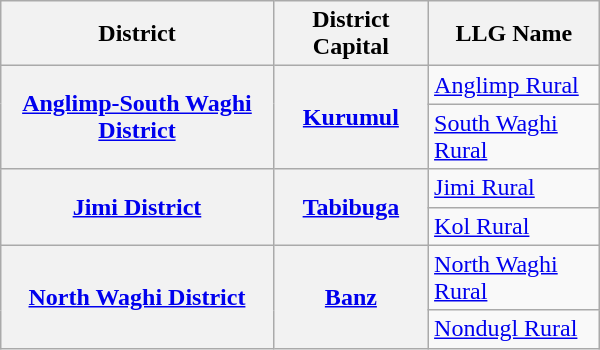<table class="wikitable" style="text-align: left;" width="400">
<tr>
<th>District</th>
<th>District Capital</th>
<th>LLG Name</th>
</tr>
<tr>
<th rowspan="2"><a href='#'>Anglimp-South Waghi District</a></th>
<th rowspan="2"><a href='#'>Kurumul</a></th>
<td><a href='#'>Anglimp Rural</a></td>
</tr>
<tr>
<td><a href='#'>South Waghi Rural</a></td>
</tr>
<tr>
<th rowspan="2"><a href='#'>Jimi District</a></th>
<th rowspan="2"><a href='#'>Tabibuga</a></th>
<td><a href='#'>Jimi Rural</a></td>
</tr>
<tr>
<td><a href='#'>Kol Rural</a></td>
</tr>
<tr>
<th rowspan="2"><a href='#'>North Waghi District</a></th>
<th rowspan="2"><a href='#'>Banz</a></th>
<td><a href='#'>North Waghi Rural</a></td>
</tr>
<tr>
<td><a href='#'>Nondugl Rural</a></td>
</tr>
</table>
